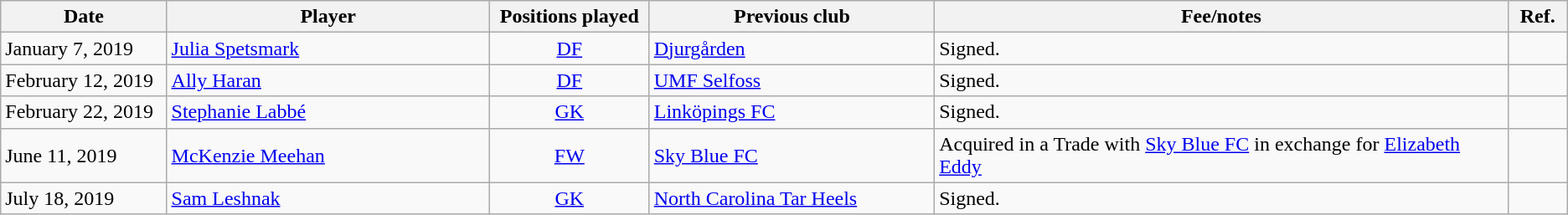<table class="wikitable" style="text-align:left;">
<tr>
<th style="width:125px;">Date</th>
<th style="width:250px;">Player</th>
<th style="width:120px;">Positions played</th>
<th style="width:220px;">Previous club</th>
<th style="width:450px;">Fee/notes</th>
<th style="width:40px;">Ref.</th>
</tr>
<tr>
<td>January 7, 2019</td>
<td> <a href='#'>Julia Spetsmark</a></td>
<td style="text-align: center;"><a href='#'>DF</a></td>
<td> <a href='#'>Djurgården</a></td>
<td>Signed.</td>
<td></td>
</tr>
<tr>
<td>February 12, 2019</td>
<td> <a href='#'>Ally Haran</a></td>
<td style="text-align: center;"><a href='#'>DF</a></td>
<td> <a href='#'>UMF Selfoss</a></td>
<td>Signed.</td>
<td></td>
</tr>
<tr>
<td>February 22, 2019</td>
<td> <a href='#'>Stephanie Labbé</a></td>
<td style="text-align: center;"><a href='#'>GK</a></td>
<td> <a href='#'>Linköpings FC</a></td>
<td>Signed.</td>
<td></td>
</tr>
<tr>
<td>June 11, 2019</td>
<td> <a href='#'>McKenzie Meehan</a></td>
<td style="text-align: center;"><a href='#'>FW</a></td>
<td><a href='#'>Sky Blue FC</a></td>
<td>Acquired in a Trade with <a href='#'>Sky Blue FC</a> in exchange for <a href='#'>Elizabeth Eddy</a></td>
<td></td>
</tr>
<tr>
<td>July 18, 2019</td>
<td> <a href='#'>Sam Leshnak</a></td>
<td style="text-align: center;"><a href='#'>GK</a></td>
<td><a href='#'>North Carolina Tar Heels</a></td>
<td>Signed.</td>
<td></td>
</tr>
</table>
